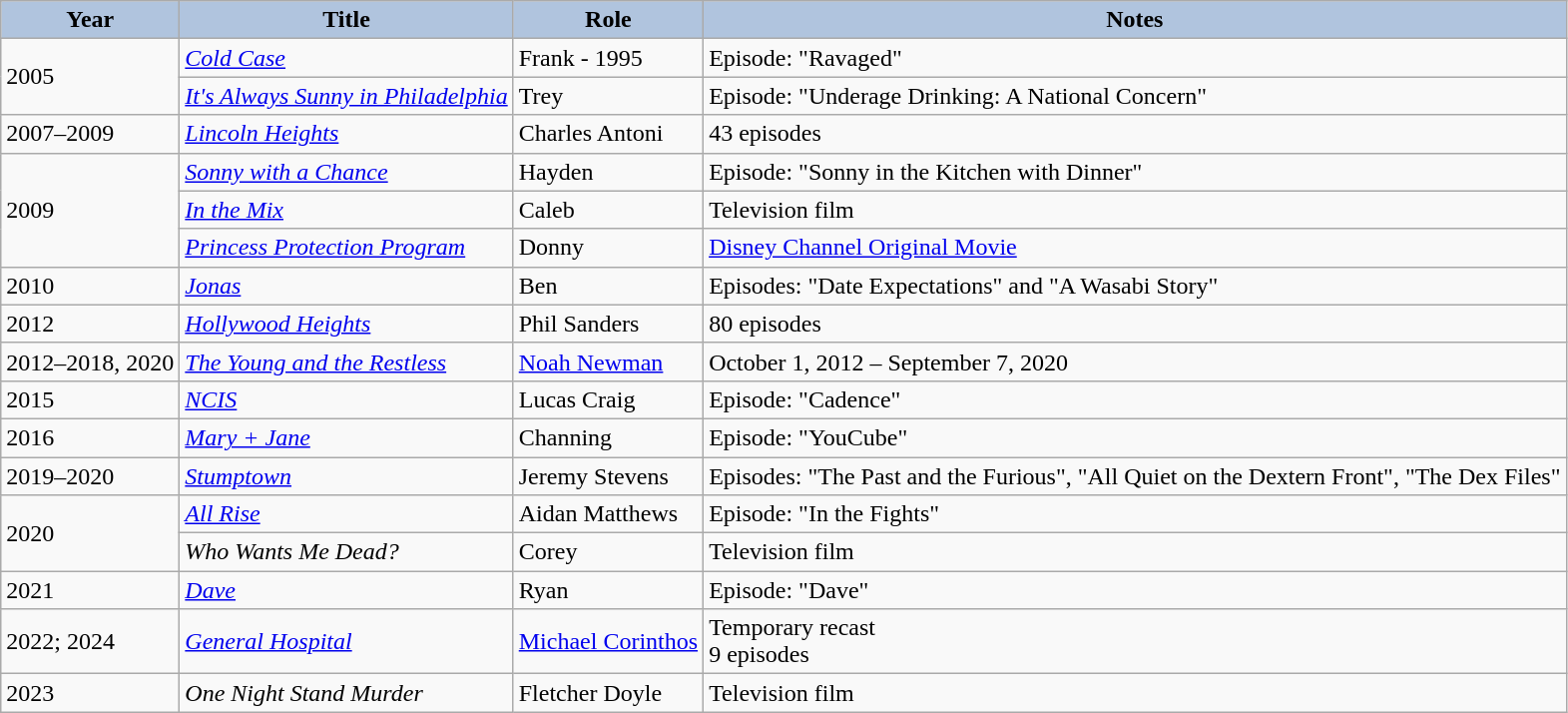<table class="wikitable">
<tr>
<th style="background:#B0C4DE;">Year</th>
<th style="background:#B0C4DE;">Title</th>
<th style="background:#B0C4DE;">Role</th>
<th style="background:#B0C4DE;">Notes</th>
</tr>
<tr>
<td rowspan="2">2005</td>
<td><em><a href='#'>Cold Case</a></em></td>
<td>Frank - 1995</td>
<td>Episode: "Ravaged"</td>
</tr>
<tr>
<td><em><a href='#'>It's Always Sunny in Philadelphia</a></em></td>
<td>Trey</td>
<td>Episode: "Underage Drinking: A National Concern"</td>
</tr>
<tr>
<td>2007–2009</td>
<td><em><a href='#'>Lincoln Heights</a></em></td>
<td>Charles Antoni</td>
<td>43 episodes</td>
</tr>
<tr>
<td rowspan="3">2009</td>
<td><em><a href='#'>Sonny with a Chance</a></em></td>
<td>Hayden</td>
<td>Episode: "Sonny in the Kitchen with Dinner"</td>
</tr>
<tr>
<td><em><a href='#'>In the Mix</a></em></td>
<td>Caleb</td>
<td>Television film</td>
</tr>
<tr>
<td><em><a href='#'>Princess Protection Program</a></em></td>
<td>Donny</td>
<td><a href='#'>Disney Channel Original Movie</a></td>
</tr>
<tr>
<td>2010</td>
<td><em><a href='#'>Jonas</a></em></td>
<td>Ben</td>
<td>Episodes: "Date Expectations" and "A Wasabi Story"</td>
</tr>
<tr>
<td>2012</td>
<td><em><a href='#'>Hollywood Heights</a></em></td>
<td>Phil Sanders</td>
<td>80 episodes</td>
</tr>
<tr>
<td>2012–2018, 2020</td>
<td><em><a href='#'>The Young and the Restless</a></em></td>
<td><a href='#'>Noah Newman</a></td>
<td>October 1, 2012 – September 7, 2020</td>
</tr>
<tr>
<td>2015</td>
<td><em><a href='#'>NCIS</a></em></td>
<td>Lucas Craig</td>
<td>Episode: "Cadence"</td>
</tr>
<tr>
<td>2016</td>
<td><em><a href='#'>Mary + Jane</a></em></td>
<td>Channing</td>
<td>Episode: "YouCube"</td>
</tr>
<tr>
<td>2019–2020</td>
<td><em><a href='#'>Stumptown</a></em></td>
<td>Jeremy Stevens</td>
<td>Episodes: "The Past and the Furious", "All Quiet on the Dextern Front", "The Dex Files"</td>
</tr>
<tr>
<td rowspan="2">2020</td>
<td><em><a href='#'>All Rise</a></em></td>
<td>Aidan Matthews</td>
<td>Episode: "In the Fights"</td>
</tr>
<tr>
<td><em>Who Wants Me Dead?</em></td>
<td>Corey</td>
<td>Television film</td>
</tr>
<tr>
<td>2021</td>
<td><em><a href='#'>Dave</a></em></td>
<td>Ryan</td>
<td>Episode: "Dave"</td>
</tr>
<tr>
<td>2022; 2024</td>
<td><em><a href='#'>General Hospital</a></em></td>
<td><a href='#'>Michael Corinthos</a></td>
<td>Temporary recast<br>9 episodes</td>
</tr>
<tr>
<td>2023</td>
<td><em>One Night Stand Murder</em></td>
<td>Fletcher Doyle</td>
<td>Television film</td>
</tr>
</table>
